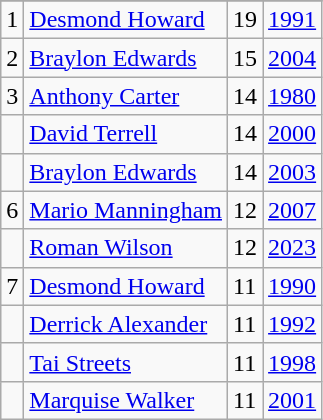<table class="wikitable">
<tr>
</tr>
<tr>
<td>1</td>
<td><a href='#'>Desmond Howard</a></td>
<td>19</td>
<td><a href='#'>1991</a></td>
</tr>
<tr>
<td>2</td>
<td><a href='#'>Braylon Edwards</a></td>
<td>15</td>
<td><a href='#'>2004</a></td>
</tr>
<tr>
<td>3</td>
<td><a href='#'>Anthony Carter</a></td>
<td>14</td>
<td><a href='#'>1980</a></td>
</tr>
<tr>
<td></td>
<td><a href='#'>David Terrell</a></td>
<td>14</td>
<td><a href='#'>2000</a></td>
</tr>
<tr>
<td></td>
<td><a href='#'>Braylon Edwards</a></td>
<td>14</td>
<td><a href='#'>2003</a></td>
</tr>
<tr>
<td>6</td>
<td><a href='#'>Mario Manningham</a></td>
<td>12</td>
<td><a href='#'>2007</a></td>
</tr>
<tr>
<td></td>
<td><a href='#'>Roman Wilson</a></td>
<td>12</td>
<td><a href='#'>2023</a></td>
</tr>
<tr>
<td>7</td>
<td><a href='#'>Desmond Howard</a></td>
<td>11</td>
<td><a href='#'>1990</a></td>
</tr>
<tr>
<td></td>
<td><a href='#'>Derrick Alexander</a></td>
<td>11</td>
<td><a href='#'>1992</a></td>
</tr>
<tr>
<td></td>
<td><a href='#'>Tai Streets</a></td>
<td>11</td>
<td><a href='#'>1998</a></td>
</tr>
<tr>
<td></td>
<td><a href='#'>Marquise Walker</a></td>
<td>11</td>
<td><a href='#'>2001</a></td>
</tr>
</table>
